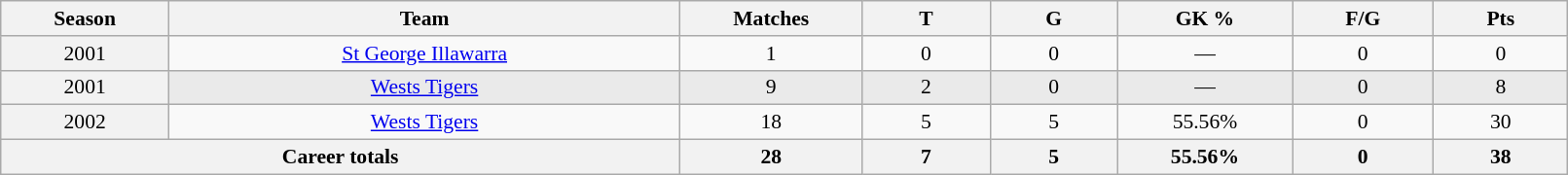<table class="wikitable sortable"  style="font-size:90%; text-align:center; width:85%;">
<tr>
<th width=2%>Season</th>
<th width=8%>Team</th>
<th width=2%>Matches</th>
<th width=2%>T</th>
<th width=2%>G</th>
<th width=2%>GK %</th>
<th width=2%>F/G</th>
<th width=2%>Pts</th>
</tr>
<tr>
<th scope="row" style="text-align:center; font-weight:normal">2001</th>
<td style="text-align:center;"> <a href='#'>St George Illawarra</a></td>
<td>1</td>
<td>0</td>
<td>0</td>
<td>—</td>
<td>0</td>
<td>0</td>
</tr>
<tr style="background-color: #EAEAEA">
<th scope="row" style="text-align:center; font-weight:normal">2001</th>
<td style="text-align:center;"> <a href='#'>Wests Tigers</a></td>
<td>9</td>
<td>2</td>
<td>0</td>
<td>—</td>
<td>0</td>
<td>8</td>
</tr>
<tr>
<th scope="row" style="text-align:center; font-weight:normal">2002</th>
<td style="text-align:center;"> <a href='#'>Wests Tigers</a></td>
<td>18</td>
<td>5</td>
<td>5</td>
<td>55.56%</td>
<td>0</td>
<td>30</td>
</tr>
<tr class="sortbottom">
<th colspan=2>Career totals</th>
<th>28</th>
<th>7</th>
<th>5</th>
<th>55.56%</th>
<th>0</th>
<th>38</th>
</tr>
</table>
